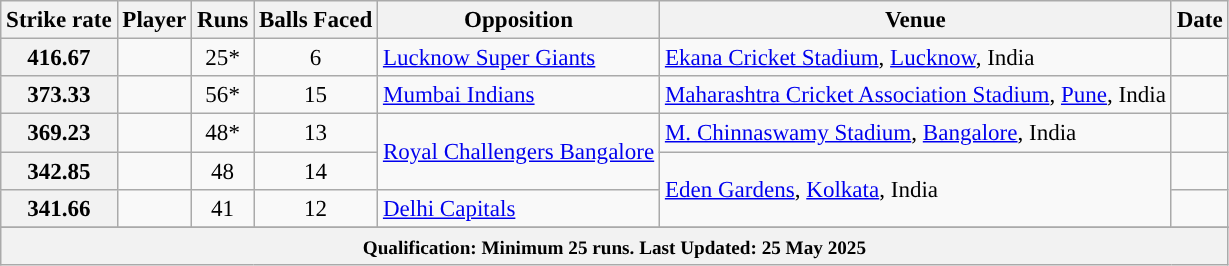<table class="wikitable" style="text-align:left;font-size:96%;">
<tr>
<th>Strike rate</th>
<th>Player</th>
<th>Runs</th>
<th>Balls Faced</th>
<th>Opposition</th>
<th>Venue</th>
<th>Date</th>
</tr>
<tr>
<th scope=row style=text-align:center;>416.67</th>
<td></td>
<td align=center>25*</td>
<td align=center>6</td>
<td><a href='#'>Lucknow Super Giants</a></td>
<td><a href='#'>Ekana Cricket Stadium</a>, <a href='#'>Lucknow</a>, India</td>
<td><br></td>
</tr>
<tr>
<th scope=row style=text-align:center;>373.33</th>
<td></td>
<td align=center>56*</td>
<td align=center>15</td>
<td><a href='#'>Mumbai Indians</a></td>
<td><a href='#'>Maharashtra Cricket Association Stadium</a>, <a href='#'>Pune</a>, India</td>
<td></td>
</tr>
<tr>
<th scope=row style=text-align:center;>369.23</th>
<td></td>
<td align=center>48*</td>
<td align=center>13</td>
<td rowspan=2><a href='#'>Royal Challengers Bangalore</a></td>
<td><a href='#'>M. Chinnaswamy Stadium</a>, <a href='#'>Bangalore</a>, India</td>
<td></td>
</tr>
<tr>
<th scope=row style=text-align:center;>342.85</th>
<td></td>
<td align=center>48</td>
<td align=center>14</td>
<td rowspan=2><a href='#'>Eden Gardens</a>, <a href='#'>Kolkata</a>, India</td>
<td></td>
</tr>
<tr>
<th scope=row style=text-align:center;>341.66</th>
<td></td>
<td align=center>41</td>
<td align=center>12</td>
<td><a href='#'>Delhi Capitals</a></td>
<td></td>
</tr>
<tr }>
</tr>
<tr class=sortbottom>
<th colspan=8><small>Qualification: Minimum 25 runs. Last Updated: 25 May 2025</small></th>
</tr>
</table>
